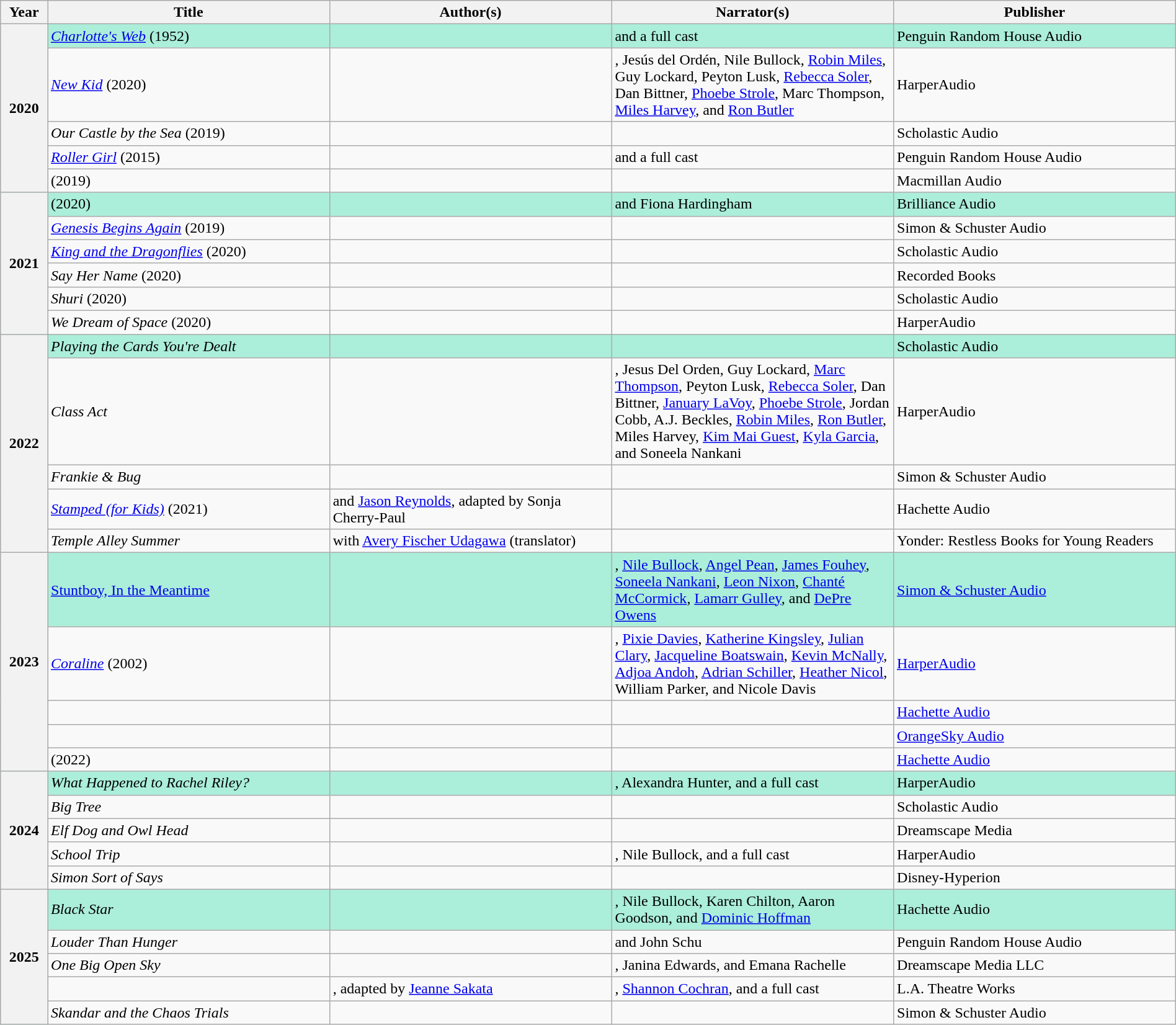<table class="wikitable sortable mw-collapsible" style="width:100%">
<tr>
<th scope="col" width="4%">Year</th>
<th scope="col" width="24%">Title</th>
<th scope="col" width="24%">Author(s)</th>
<th scope="col" width="24%">Narrator(s)</th>
<th scope="col" width="24%">Publisher</th>
</tr>
<tr style="background:#ABEED9">
<th rowspan="5">2020<br></th>
<td><em><a href='#'>Charlotte's Web</a></em> (1952)</td>
<td></td>
<td> and a full cast</td>
<td>Penguin Random House Audio</td>
</tr>
<tr>
<td><em><a href='#'>New Kid</a></em> (2020)</td>
<td></td>
<td>, Jesús del Ordén, Nile Bullock, <a href='#'>Robin Miles</a>, Guy Lockard, Peyton Lusk, <a href='#'>Rebecca Soler</a>, Dan Bittner, <a href='#'>Phoebe Strole</a>, Marc Thompson, <a href='#'>Miles Harvey</a>, and <a href='#'>Ron Butler</a></td>
<td>HarperAudio</td>
</tr>
<tr>
<td><em>Our Castle by the Sea</em> (2019)</td>
<td></td>
<td></td>
<td>Scholastic Audio</td>
</tr>
<tr>
<td><em><a href='#'>Roller Girl</a></em> (2015)</td>
<td></td>
<td> and a full cast</td>
<td>Penguin Random House Audio</td>
</tr>
<tr>
<td><em></em> (2019)</td>
<td></td>
<td></td>
<td>Macmillan Audio</td>
</tr>
<tr style="background:#ABEED9">
<th rowspan="6">2021<br></th>
<td><em></em> (2020)</td>
<td></td>
<td> and Fiona Hardingham</td>
<td>Brilliance Audio</td>
</tr>
<tr>
<td><em><a href='#'>Genesis Begins Again</a></em> (2019)</td>
<td></td>
<td></td>
<td>Simon & Schuster Audio</td>
</tr>
<tr>
<td><em><a href='#'>King and the Dragonflies</a></em> (2020)</td>
<td></td>
<td></td>
<td>Scholastic Audio</td>
</tr>
<tr>
<td><em>Say Her Name</em> (2020)</td>
<td></td>
<td></td>
<td>Recorded Books</td>
</tr>
<tr>
<td><em>Shuri</em> (2020)</td>
<td></td>
<td></td>
<td>Scholastic Audio</td>
</tr>
<tr>
<td><em>We Dream of Space</em> (2020)</td>
<td></td>
<td></td>
<td>HarperAudio</td>
</tr>
<tr style="background:#ABEED9">
<th rowspan="5">2022<br></th>
<td><em>Playing the Cards You're Dealt</em></td>
<td></td>
<td></td>
<td>Scholastic Audio</td>
</tr>
<tr>
<td><em>Class Act</em></td>
<td></td>
<td>, Jesus Del Orden, Guy Lockard, <a href='#'>Marc Thompson</a>, Peyton Lusk, <a href='#'>Rebecca Soler</a>, Dan Bittner, <a href='#'>January LaVoy</a>, <a href='#'>Phoebe Strole</a>, Jordan Cobb, A.J. Beckles, <a href='#'>Robin Miles</a>, <a href='#'>Ron Butler</a>, Miles Harvey, <a href='#'>Kim Mai Guest</a>, <a href='#'>Kyla Garcia</a>, and Soneela Nankani</td>
<td>HarperAudio</td>
</tr>
<tr>
<td><em>Frankie & Bug</em></td>
<td></td>
<td></td>
<td>Simon & Schuster Audio</td>
</tr>
<tr>
<td><em><a href='#'>Stamped (for Kids)</a></em> (2021)</td>
<td> and <a href='#'>Jason Reynolds</a>, adapted by Sonja Cherry-Paul</td>
<td></td>
<td>Hachette Audio</td>
</tr>
<tr>
<td><em>Temple Alley Summer</em></td>
<td> with <a href='#'>Avery Fischer Udagawa</a> (translator)</td>
<td></td>
<td>Yonder: Restless Books for Young Readers</td>
</tr>
<tr style="background:#ABEED9">
<th rowspan="5">2023<br></th>
<td><a href='#'>Stuntboy, In the Meantime</a></td>
<td></td>
<td>, <a href='#'>Nile Bullock</a>, <a href='#'>Angel Pean</a>, <a href='#'>James Fouhey</a>, <a href='#'>Soneela Nankani</a>, <a href='#'>Leon Nixon</a>, <a href='#'>Chanté McCormick</a>, <a href='#'>Lamarr Gulley</a>, and <a href='#'>DePre Owens</a></td>
<td><a href='#'>Simon & Schuster Audio</a></td>
</tr>
<tr>
<td><em><a href='#'>Coraline</a></em> (2002)</td>
<td></td>
<td>, <a href='#'>Pixie Davies</a>, <a href='#'>Katherine Kingsley</a>, <a href='#'>Julian Clary</a>, <a href='#'>Jacqueline Boatswain</a>, <a href='#'>Kevin McNally</a>, <a href='#'>Adjoa Andoh</a>, <a href='#'>Adrian Schiller</a>, <a href='#'>Heather Nicol</a>, William Parker, and Nicole Davis</td>
<td><a href='#'>HarperAudio</a></td>
</tr>
<tr>
<td></td>
<td></td>
<td></td>
<td><a href='#'>Hachette Audio</a></td>
</tr>
<tr>
<td></td>
<td></td>
<td></td>
<td><a href='#'>OrangeSky Audio</a></td>
</tr>
<tr>
<td> (2022)</td>
<td></td>
<td></td>
<td><a href='#'>Hachette Audio</a></td>
</tr>
<tr style="background:#ABEED9">
<th rowspan="5">2024<br></th>
<td><em>What Happened to Rachel Riley?</em></td>
<td></td>
<td>, Alexandra Hunter, and a full cast</td>
<td>HarperAudio</td>
</tr>
<tr>
<td><em>Big Tree</em></td>
<td></td>
<td></td>
<td>Scholastic Audio</td>
</tr>
<tr>
<td><em>Elf Dog and Owl Head</em></td>
<td></td>
<td></td>
<td>Dreamscape Media</td>
</tr>
<tr>
<td><em>School Trip</em></td>
<td></td>
<td>, Nile Bullock, and a full cast</td>
<td>HarperAudio</td>
</tr>
<tr>
<td><em>Simon Sort of Says</em></td>
<td></td>
<td></td>
<td>Disney-Hyperion</td>
</tr>
<tr style="background:#ABEED9">
<th rowspan="5">2025<br></th>
<td><em>Black Star</em></td>
<td></td>
<td>, Nile Bullock, Karen Chilton, Aaron Goodson, and <a href='#'>Dominic Hoffman</a></td>
<td>Hachette Audio</td>
</tr>
<tr>
<td><em>Louder Than Hunger</em></td>
<td></td>
<td> and John Schu</td>
<td>Penguin Random House Audio</td>
</tr>
<tr>
<td><em>One Big Open Sky</em></td>
<td></td>
<td>, Janina Edwards, and Emana Rachelle</td>
<td>Dreamscape Media LLC</td>
</tr>
<tr>
<td></td>
<td>, adapted by <a href='#'>Jeanne Sakata</a></td>
<td>, <a href='#'>Shannon Cochran</a>, and a full cast</td>
<td>L.A. Theatre Works</td>
</tr>
<tr>
<td><em>Skandar and the Chaos Trials</em></td>
<td></td>
<td></td>
<td>Simon & Schuster Audio</td>
</tr>
</table>
